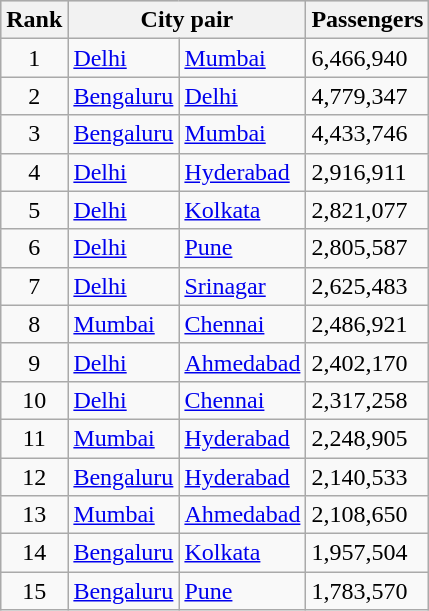<table class="wikitable sortable">
<tr style="background:lightgrey;">
<th>Rank</th>
<th colspan="2">City pair</th>
<th>Passengers</th>
</tr>
<tr>
<td align=center>1</td>
<td> <a href='#'>Delhi</a></td>
<td> <a href='#'>Mumbai</a></td>
<td>6,466,940</td>
</tr>
<tr>
<td align=center>2</td>
<td> <a href='#'>Bengaluru</a></td>
<td> <a href='#'>Delhi</a></td>
<td>4,779,347</td>
</tr>
<tr>
<td align=center>3</td>
<td> <a href='#'>Bengaluru</a></td>
<td> <a href='#'>Mumbai</a></td>
<td>4,433,746</td>
</tr>
<tr>
<td align=center>4</td>
<td> <a href='#'>Delhi</a></td>
<td> <a href='#'>Hyderabad</a></td>
<td>2,916,911</td>
</tr>
<tr>
<td align=center>5</td>
<td> <a href='#'>Delhi</a></td>
<td> <a href='#'>Kolkata</a></td>
<td>2,821,077</td>
</tr>
<tr>
<td align=center>6</td>
<td> <a href='#'>Delhi</a></td>
<td> <a href='#'>Pune</a></td>
<td>2,805,587</td>
</tr>
<tr>
<td align=center>7</td>
<td> <a href='#'>Delhi</a></td>
<td> <a href='#'>Srinagar</a></td>
<td>2,625,483</td>
</tr>
<tr>
<td align=center>8</td>
<td> <a href='#'>Mumbai</a></td>
<td> <a href='#'>Chennai</a></td>
<td>2,486,921</td>
</tr>
<tr>
<td align=center>9</td>
<td> <a href='#'>Delhi</a></td>
<td> <a href='#'>Ahmedabad</a></td>
<td>2,402,170</td>
</tr>
<tr>
<td align=center>10</td>
<td> <a href='#'>Delhi</a></td>
<td> <a href='#'>Chennai</a></td>
<td>2,317,258</td>
</tr>
<tr>
<td align=center>11</td>
<td> <a href='#'>Mumbai</a></td>
<td> <a href='#'>Hyderabad</a></td>
<td>2,248,905</td>
</tr>
<tr>
<td align=center>12</td>
<td> <a href='#'>Bengaluru</a></td>
<td> <a href='#'>Hyderabad</a></td>
<td>2,140,533</td>
</tr>
<tr>
<td align=center>13</td>
<td> <a href='#'>Mumbai</a></td>
<td> <a href='#'>Ahmedabad</a></td>
<td>2,108,650</td>
</tr>
<tr>
<td align=center>14</td>
<td> <a href='#'>Bengaluru</a></td>
<td> <a href='#'>Kolkata</a></td>
<td>1,957,504</td>
</tr>
<tr>
<td align=center>15</td>
<td> <a href='#'>Bengaluru</a></td>
<td> <a href='#'>Pune</a></td>
<td>1,783,570</td>
</tr>
</table>
